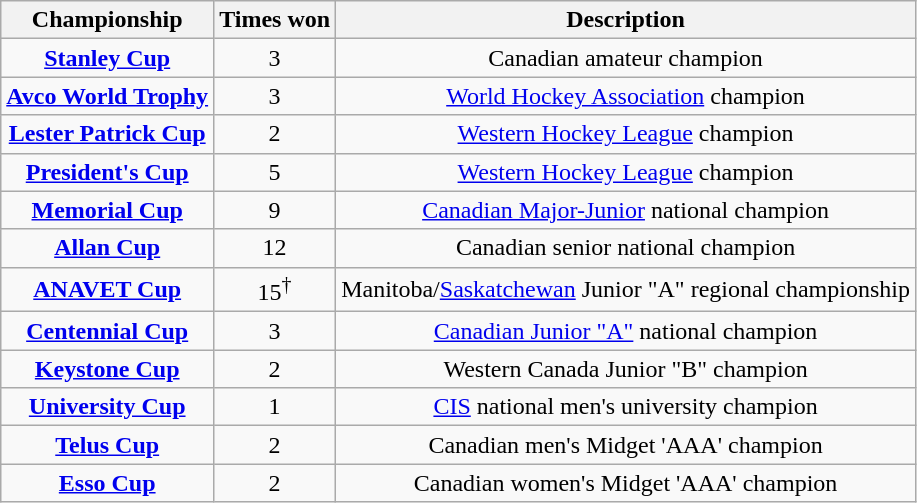<table class="wikitable" style="text-align:center;">
<tr>
<th>Championship</th>
<th>Times won</th>
<th>Description</th>
</tr>
<tr>
<td><strong><a href='#'>Stanley Cup</a></strong></td>
<td>3</td>
<td>Canadian amateur champion</td>
</tr>
<tr>
<td><strong><a href='#'>Avco World Trophy</a></strong></td>
<td>3</td>
<td><a href='#'>World Hockey Association</a> champion</td>
</tr>
<tr>
<td><strong><a href='#'>Lester Patrick Cup</a></strong></td>
<td>2</td>
<td><a href='#'>Western Hockey League</a> champion</td>
</tr>
<tr>
<td><strong><a href='#'>President's Cup</a></strong></td>
<td>5</td>
<td><a href='#'>Western Hockey League</a> champion</td>
</tr>
<tr>
<td><strong><a href='#'>Memorial Cup</a></strong></td>
<td>9</td>
<td><a href='#'>Canadian Major-Junior</a> national champion</td>
</tr>
<tr>
<td><strong><a href='#'>Allan Cup</a></strong></td>
<td>12</td>
<td>Canadian senior national champion</td>
</tr>
<tr>
<td><strong><a href='#'>ANAVET Cup</a></strong></td>
<td>15<sup>†</sup></td>
<td>Manitoba/<a href='#'>Saskatchewan</a> Junior "A" regional championship</td>
</tr>
<tr>
<td><strong><a href='#'>Centennial Cup</a></strong></td>
<td>3</td>
<td><a href='#'>Canadian Junior "A"</a> national champion</td>
</tr>
<tr>
<td><strong><a href='#'>Keystone Cup</a></strong></td>
<td>2</td>
<td>Western Canada Junior "B" champion</td>
</tr>
<tr>
<td><strong><a href='#'>University Cup</a></strong></td>
<td>1</td>
<td><a href='#'>CIS</a> national men's university champion</td>
</tr>
<tr>
<td><strong><a href='#'>Telus Cup</a></strong></td>
<td>2</td>
<td>Canadian men's Midget 'AAA' champion</td>
</tr>
<tr>
<td><strong><a href='#'>Esso Cup</a></strong></td>
<td>2</td>
<td>Canadian women's Midget 'AAA' champion</td>
</tr>
</table>
